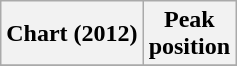<table class="wikitable sortable plainrowheaders" style="text-align: center;">
<tr>
<th scope="col">Chart (2012)</th>
<th scope="col">Peak<br>position</th>
</tr>
<tr>
</tr>
</table>
